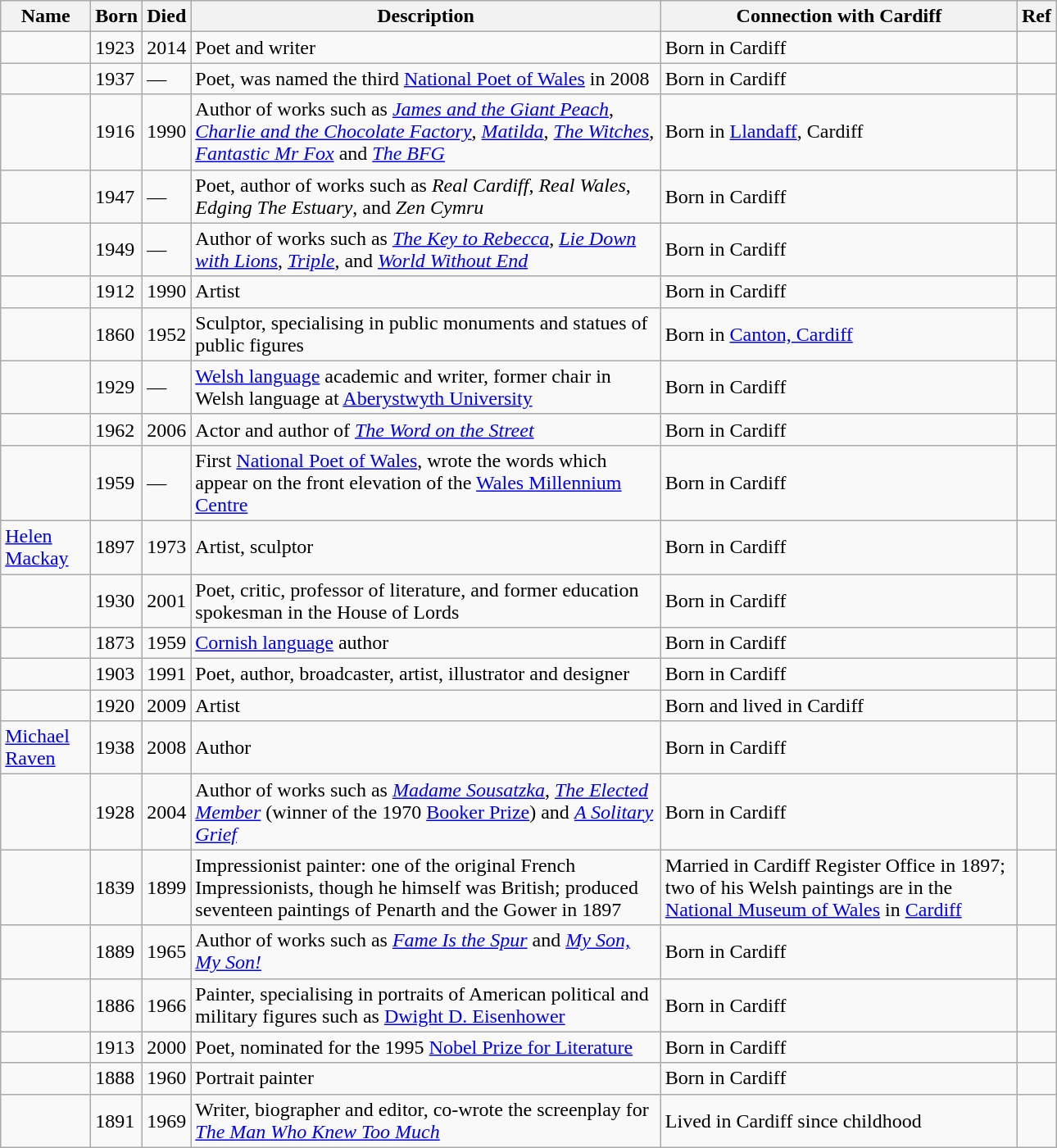<table class="sortable wikitable" style="text-align: left; width: 68%;">
<tr>
<th scope="col">Name</th>
<th scope="col">Born</th>
<th scope="col">Died</th>
<th scope="col">Description</th>
<th scope="col">Connection with Cardiff</th>
<th scope="col"><abbr>Ref</abbr></th>
</tr>
<tr>
<td></td>
<td>1923</td>
<td>2014</td>
<td>Poet and writer</td>
<td>Born in Cardiff</td>
<td></td>
</tr>
<tr>
<td></td>
<td>1937</td>
<td>—</td>
<td>Poet, was named the third <a href='#'>National Poet of Wales</a> in 2008</td>
<td>Born in Cardiff</td>
<td></td>
</tr>
<tr>
<td></td>
<td>1916</td>
<td>1990</td>
<td>Author of works such as <em><a href='#'>James and the Giant Peach</a></em>, <em><a href='#'>Charlie and the Chocolate Factory</a></em>, <em><a href='#'>Matilda</a></em>, <em><a href='#'>The Witches</a></em>, <em><a href='#'>Fantastic Mr Fox</a></em> and <em><a href='#'>The BFG</a></em></td>
<td>Born in <a href='#'>Llandaff</a>, Cardiff</td>
<td></td>
</tr>
<tr>
<td></td>
<td>1947</td>
<td>—</td>
<td>Poet, author of works such as <em>Real Cardiff</em>, <em>Real Wales</em>, <em>Edging The Estuary</em>, and <em>Zen Cymru</em></td>
<td>Born in Cardiff</td>
<td></td>
</tr>
<tr>
<td></td>
<td>1949</td>
<td>—</td>
<td>Author of works such as <em><a href='#'>The Key to Rebecca</a></em>, <em><a href='#'>Lie Down with Lions</a></em>, <em><a href='#'>Triple</a></em>, and <em><a href='#'>World Without End</a></em></td>
<td>Born in Cardiff</td>
<td></td>
</tr>
<tr>
<td></td>
<td>1912</td>
<td>1990</td>
<td>Artist</td>
<td>Born in Cardiff</td>
<td></td>
</tr>
<tr>
<td></td>
<td>1860</td>
<td>1952</td>
<td>Sculptor, specialising in public monuments and statues of public figures</td>
<td>Born in <a href='#'>Canton, Cardiff</a></td>
<td></td>
</tr>
<tr>
<td></td>
<td>1929</td>
<td>—</td>
<td><a href='#'>Welsh language</a> academic and writer, former chair in Welsh language at <a href='#'>Aberystwyth University</a></td>
<td>Born in Cardiff</td>
<td></td>
</tr>
<tr>
<td></td>
<td>1962</td>
<td>2006</td>
<td>Actor and author of <em><a href='#'>The Word on the Street</a></em></td>
<td>Born in Cardiff</td>
<td></td>
</tr>
<tr>
<td></td>
<td>1959</td>
<td>—</td>
<td>First <a href='#'>National Poet of Wales</a>, wrote the words which appear on the front elevation of the <a href='#'>Wales Millennium Centre</a></td>
<td>Born in Cardiff</td>
<td></td>
</tr>
<tr>
<td><a href='#'>Helen Mackay</a></td>
<td>1897</td>
<td>1973</td>
<td>Artist, sculptor</td>
<td>Born in Cardiff</td>
<td></td>
</tr>
<tr>
<td></td>
<td>1930</td>
<td>2001</td>
<td>Poet, critic, professor of literature, and former education spokesman in the House of Lords</td>
<td>Born in Cardiff</td>
<td></td>
</tr>
<tr>
<td></td>
<td>1873</td>
<td>1959</td>
<td><a href='#'>Cornish language</a> author</td>
<td>Born in Cardiff</td>
<td></td>
</tr>
<tr>
<td></td>
<td>1903</td>
<td>1991</td>
<td>Poet, author, broadcaster, artist, illustrator and designer</td>
<td>Born in Cardiff</td>
<td></td>
</tr>
<tr>
<td></td>
<td>1920</td>
<td>2009</td>
<td>Artist</td>
<td>Born and lived in Cardiff</td>
<td></td>
</tr>
<tr>
<td><a href='#'>Michael Raven</a></td>
<td>1938</td>
<td>2008</td>
<td>Author</td>
<td>Born in Cardiff</td>
<td></td>
</tr>
<tr>
<td></td>
<td>1928</td>
<td>2004</td>
<td>Author of works such as <em><a href='#'>Madame Sousatzka</a></em>, <em><a href='#'>The Elected Member</a></em> (winner of the 1970 <a href='#'>Booker Prize</a>) and <em><a href='#'>A Solitary Grief</a></em></td>
<td>Born in Cardiff</td>
<td></td>
</tr>
<tr>
<td></td>
<td>1839</td>
<td>1899</td>
<td>Impressionist painter: one of the original French Impressionists, though he himself was British; produced seventeen paintings of Penarth and the Gower in 1897</td>
<td>Married in Cardiff Register Office in 1897; two of his Welsh paintings are in the <a href='#'>National Museum of Wales</a> in <a href='#'>Cardiff</a></td>
<td></td>
</tr>
<tr>
<td></td>
<td>1889</td>
<td>1965</td>
<td>Author of works such as <em><a href='#'>Fame Is the Spur</a></em> and <em><a href='#'>My Son, My Son!</a></em></td>
<td>Born in Cardiff</td>
<td></td>
</tr>
<tr>
<td></td>
<td>1886</td>
<td>1966</td>
<td>Painter, specialising in portraits of American political and military figures such as <a href='#'>Dwight D. Eisenhower</a></td>
<td>Born in Cardiff</td>
<td></td>
</tr>
<tr>
<td></td>
<td>1913</td>
<td>2000</td>
<td>Poet, nominated for the 1995 <a href='#'>Nobel Prize for Literature</a></td>
<td>Born in Cardiff</td>
<td></td>
</tr>
<tr>
<td></td>
<td>1888</td>
<td>1960</td>
<td>Portrait painter</td>
<td>Born in Cardiff</td>
<td></td>
</tr>
<tr>
<td></td>
<td>1891</td>
<td>1969</td>
<td>Writer, biographer and editor, co-wrote the screenplay for <em><a href='#'>The Man Who Knew Too Much</a></em></td>
<td>Lived in Cardiff since childhood</td>
<td></td>
</tr>
</table>
